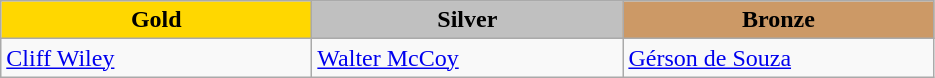<table class="wikitable" style="text-align:left">
<tr align="center">
<td width=200 bgcolor=gold><strong>Gold</strong></td>
<td width=200 bgcolor=silver><strong>Silver</strong></td>
<td width=200 bgcolor=CC9966><strong>Bronze</strong></td>
</tr>
<tr>
<td><a href='#'>Cliff Wiley</a><br><em></em></td>
<td><a href='#'>Walter McCoy</a><br><em></em></td>
<td><a href='#'>Gérson de Souza</a><br><em></em></td>
</tr>
</table>
